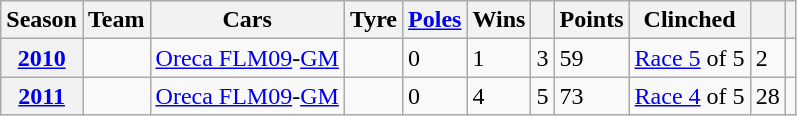<table class="wikitable sortable plainrowheaders" ; text-align:center;">
<tr>
<th scope="col">Season</th>
<th scope="col">Team</th>
<th scope="col">Cars</th>
<th scope="col">Tyre</th>
<th scope="col"><a href='#'>Poles</a></th>
<th scope="col">Wins</th>
<th scope="col"></th>
<th scope="col">Points</th>
<th scope="col">Clinched</th>
<th scope="col"></th>
<th scope="col" class="unsortable"></th>
</tr>
<tr>
<th scope="row" style="text-align: center;"><a href='#'>2010</a></th>
<td></td>
<td><a href='#'>Oreca FLM09</a>-<a href='#'>GM</a></td>
<td></td>
<td>0</td>
<td>1</td>
<td>3</td>
<td>59</td>
<td><a href='#'>Race 5</a> of 5</td>
<td>2</td>
<td style="text-align:center;"></td>
</tr>
<tr>
<th scope="row" style="text-align: center;"><a href='#'>2011</a></th>
<td></td>
<td><a href='#'>Oreca FLM09</a>-<a href='#'>GM</a></td>
<td></td>
<td>0</td>
<td>4</td>
<td>5</td>
<td>73</td>
<td><a href='#'>Race 4</a> of 5</td>
<td>28</td>
<td style="text-align:center;"></td>
</tr>
</table>
